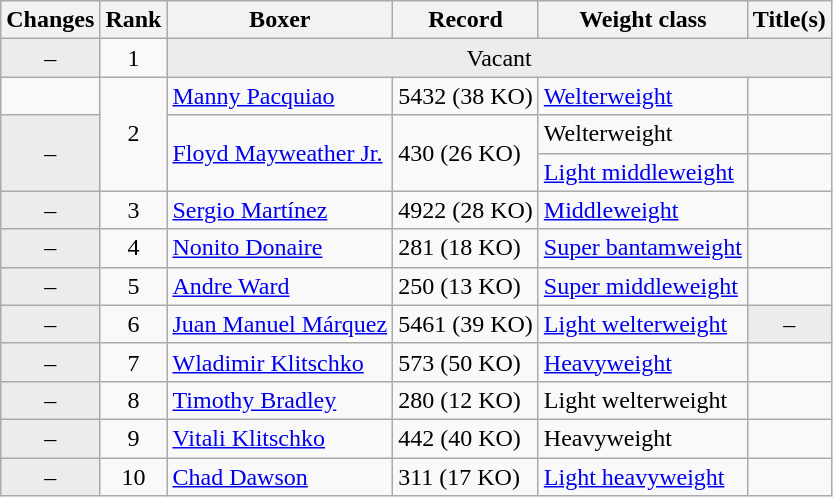<table class="wikitable ">
<tr>
<th>Changes</th>
<th>Rank</th>
<th>Boxer</th>
<th>Record</th>
<th>Weight class</th>
<th>Title(s)</th>
</tr>
<tr>
<td align=center bgcolor=#ECECEC>–</td>
<td align=center>1</td>
<td align=center bgcolor=#ECECEC colspan=4>Vacant</td>
</tr>
<tr>
<td align=center></td>
<td rowspan=3 align=center>2</td>
<td><a href='#'>Manny Pacquiao</a></td>
<td>5432 (38 KO)</td>
<td><a href='#'>Welterweight</a></td>
<td></td>
</tr>
<tr>
<td rowspan=2 align=center bgcolor=#ECECEC>–</td>
<td rowspan=2><a href='#'>Floyd Mayweather Jr.</a></td>
<td rowspan=2>430 (26 KO)</td>
<td>Welterweight</td>
<td></td>
</tr>
<tr>
<td><a href='#'>Light middleweight</a></td>
<td></td>
</tr>
<tr>
<td align=center bgcolor=#ECECEC>–</td>
<td align=center>3</td>
<td><a href='#'>Sergio Martínez</a></td>
<td>4922 (28 KO)</td>
<td><a href='#'>Middleweight</a></td>
<td></td>
</tr>
<tr>
<td align=center bgcolor=#ECECEC>–</td>
<td align=center>4</td>
<td><a href='#'>Nonito Donaire</a></td>
<td>281 (18 KO)</td>
<td><a href='#'>Super bantamweight</a></td>
<td></td>
</tr>
<tr>
<td align=center bgcolor=#ECECEC>–</td>
<td align=center>5</td>
<td><a href='#'>Andre Ward</a></td>
<td>250 (13 KO)</td>
<td><a href='#'>Super middleweight</a></td>
<td></td>
</tr>
<tr>
<td align=center bgcolor=#ECECEC>–</td>
<td align=center>6</td>
<td><a href='#'>Juan Manuel Márquez</a></td>
<td>5461 (39 KO)</td>
<td><a href='#'>Light welterweight</a></td>
<td align=center bgcolor=#ECECEC data-sort-value="Z">–</td>
</tr>
<tr>
<td align=center bgcolor=#ECECEC>–</td>
<td align=center>7</td>
<td><a href='#'>Wladimir Klitschko</a></td>
<td>573 (50 KO)</td>
<td><a href='#'>Heavyweight</a></td>
<td></td>
</tr>
<tr>
<td align=center bgcolor=#ECECEC>–</td>
<td align=center>8</td>
<td><a href='#'>Timothy Bradley</a></td>
<td>280 (12 KO)</td>
<td>Light welterweight</td>
<td></td>
</tr>
<tr>
<td align=center bgcolor=#ECECEC>–</td>
<td align=center>9</td>
<td><a href='#'>Vitali Klitschko</a></td>
<td>442 (40 KO)</td>
<td>Heavyweight</td>
<td></td>
</tr>
<tr>
<td align=center bgcolor=#ECECEC>–</td>
<td align=center>10</td>
<td><a href='#'>Chad Dawson</a></td>
<td>311 (17 KO)</td>
<td><a href='#'>Light heavyweight</a></td>
<td></td>
</tr>
</table>
